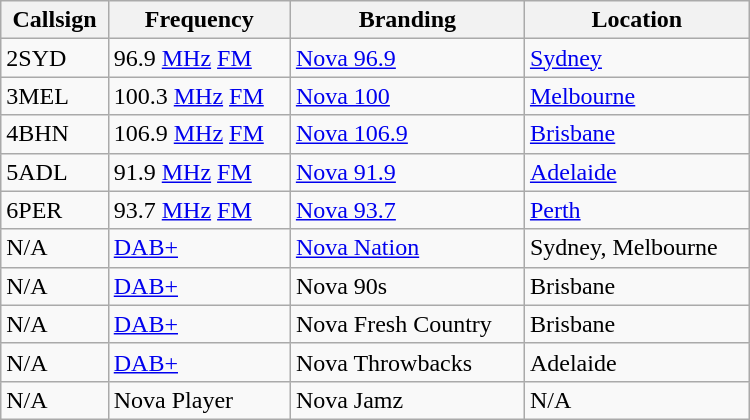<table style="width:500px;" class="wikitable">
<tr>
<th>Callsign</th>
<th>Frequency</th>
<th>Branding</th>
<th>Location</th>
</tr>
<tr>
<td>2SYD</td>
<td>96.9 <a href='#'>MHz</a> <a href='#'>FM</a></td>
<td><a href='#'>Nova 96.9</a></td>
<td><a href='#'>Sydney</a></td>
</tr>
<tr>
<td>3MEL</td>
<td>100.3 <a href='#'>MHz</a> <a href='#'>FM</a></td>
<td><a href='#'>Nova 100</a></td>
<td><a href='#'>Melbourne</a></td>
</tr>
<tr>
<td>4BHN</td>
<td>106.9 <a href='#'>MHz</a> <a href='#'>FM</a></td>
<td><a href='#'>Nova 106.9</a></td>
<td><a href='#'>Brisbane</a></td>
</tr>
<tr>
<td>5ADL</td>
<td>91.9 <a href='#'>MHz</a> <a href='#'>FM</a></td>
<td><a href='#'>Nova 91.9</a></td>
<td><a href='#'>Adelaide</a></td>
</tr>
<tr>
<td>6PER</td>
<td>93.7 <a href='#'>MHz</a> <a href='#'>FM</a></td>
<td><a href='#'>Nova 93.7</a></td>
<td><a href='#'>Perth</a></td>
</tr>
<tr>
<td>N/A</td>
<td><a href='#'>DAB+</a></td>
<td><a href='#'>Nova Nation</a></td>
<td>Sydney, Melbourne</td>
</tr>
<tr>
<td>N/A</td>
<td><a href='#'>DAB+</a></td>
<td>Nova 90s</td>
<td>Brisbane</td>
</tr>
<tr>
<td>N/A</td>
<td><a href='#'>DAB+</a></td>
<td>Nova Fresh Country</td>
<td>Brisbane</td>
</tr>
<tr>
<td>N/A</td>
<td><a href='#'>DAB+</a></td>
<td>Nova Throwbacks</td>
<td>Adelaide</td>
</tr>
<tr>
<td>N/A</td>
<td>Nova Player</td>
<td>Nova Jamz</td>
<td>N/A</td>
</tr>
</table>
